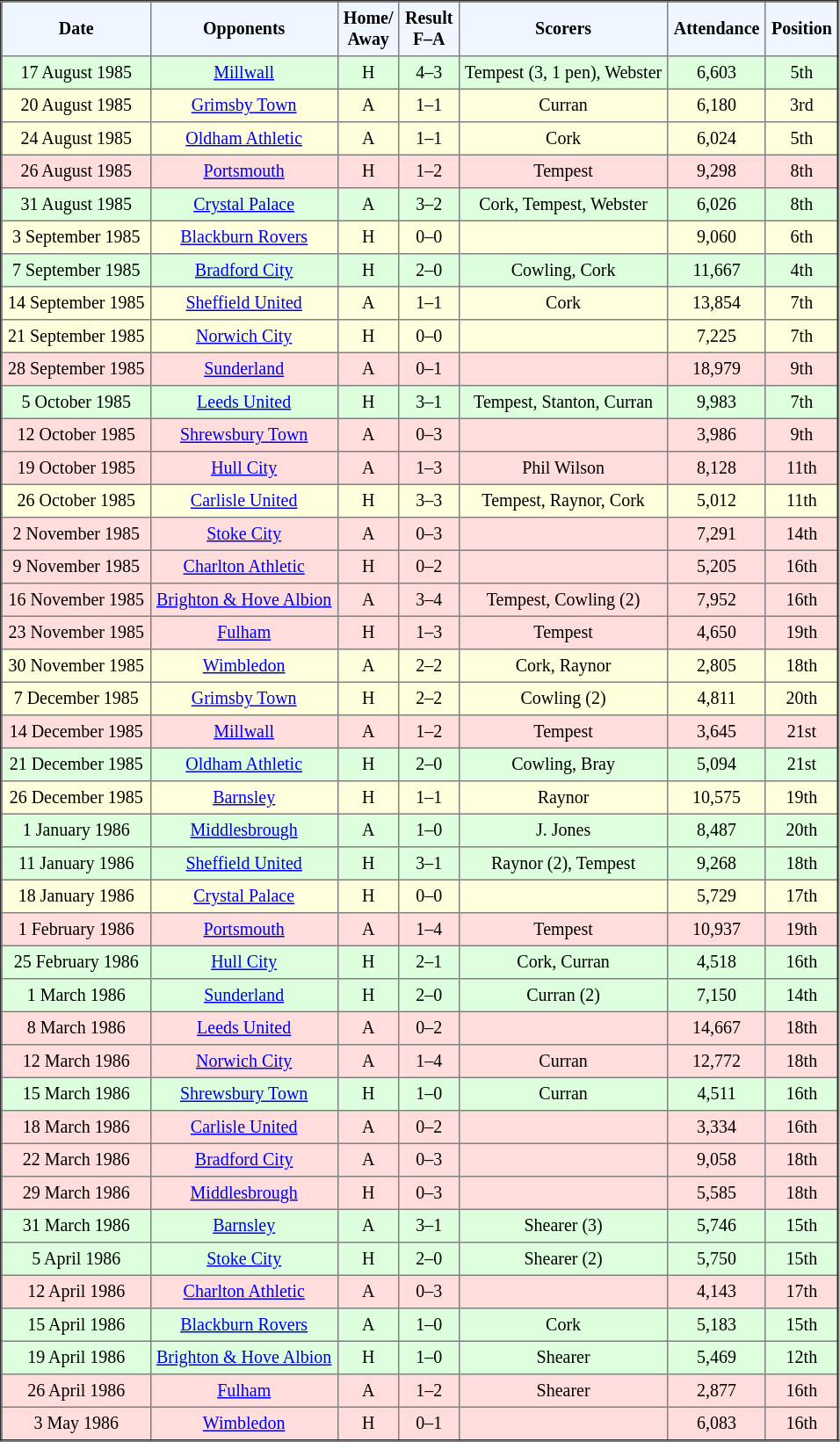<table border="2" cellpadding="4" style="border-collapse:collapse; text-align:center; font-size:smaller;">
<tr style="background:#f0f6ff;">
<th><strong>Date</strong></th>
<th><strong>Opponents</strong></th>
<th><strong>Home/<br>Away</strong></th>
<th><strong>Result<br>F–A</strong></th>
<th><strong>Scorers</strong></th>
<th><strong>Attendance</strong></th>
<th><strong>Position</strong></th>
</tr>
<tr bgcolor="#ddffdd">
<td>17 August 1985</td>
<td><a href='#'>Millwall</a></td>
<td>H</td>
<td>4–3</td>
<td>Tempest (3, 1 pen), Webster</td>
<td>6,603</td>
<td>5th</td>
</tr>
<tr bgcolor="#ffffdd">
<td>20 August 1985</td>
<td><a href='#'>Grimsby Town</a></td>
<td>A</td>
<td>1–1</td>
<td>Curran</td>
<td>6,180</td>
<td>3rd</td>
</tr>
<tr bgcolor="#ffffdd">
<td>24 August 1985</td>
<td><a href='#'>Oldham Athletic</a></td>
<td>A</td>
<td>1–1</td>
<td>Cork</td>
<td>6,024</td>
<td>5th</td>
</tr>
<tr bgcolor="#ffdddd">
<td>26 August 1985</td>
<td><a href='#'>Portsmouth</a></td>
<td>H</td>
<td>1–2</td>
<td>Tempest</td>
<td>9,298</td>
<td>8th</td>
</tr>
<tr bgcolor="#ddffdd">
<td>31 August 1985</td>
<td><a href='#'>Crystal Palace</a></td>
<td>A</td>
<td>3–2</td>
<td>Cork, Tempest, Webster</td>
<td>6,026</td>
<td>8th</td>
</tr>
<tr bgcolor="#ffffdd">
<td>3 September 1985</td>
<td><a href='#'>Blackburn Rovers</a></td>
<td>H</td>
<td>0–0</td>
<td></td>
<td>9,060</td>
<td>6th</td>
</tr>
<tr bgcolor="#ddffdd">
<td>7 September 1985</td>
<td><a href='#'>Bradford City</a></td>
<td>H</td>
<td>2–0</td>
<td>Cowling, Cork</td>
<td>11,667</td>
<td>4th</td>
</tr>
<tr bgcolor="#ffffdd">
<td>14 September 1985</td>
<td><a href='#'>Sheffield United</a></td>
<td>A</td>
<td>1–1</td>
<td>Cork</td>
<td>13,854</td>
<td>7th</td>
</tr>
<tr bgcolor="#ffffdd">
<td>21 September 1985</td>
<td><a href='#'>Norwich City</a></td>
<td>H</td>
<td>0–0</td>
<td></td>
<td>7,225</td>
<td>7th</td>
</tr>
<tr bgcolor="#ffdddd">
<td>28 September 1985</td>
<td><a href='#'>Sunderland</a></td>
<td>A</td>
<td>0–1</td>
<td></td>
<td>18,979</td>
<td>9th</td>
</tr>
<tr bgcolor="#ddffdd">
<td>5 October 1985</td>
<td><a href='#'>Leeds United</a></td>
<td>H</td>
<td>3–1</td>
<td>Tempest, Stanton, Curran</td>
<td>9,983</td>
<td>7th</td>
</tr>
<tr bgcolor="#ffdddd">
<td>12 October 1985</td>
<td><a href='#'>Shrewsbury Town</a></td>
<td>A</td>
<td>0–3</td>
<td></td>
<td>3,986</td>
<td>9th</td>
</tr>
<tr bgcolor="#ffdddd">
<td>19 October 1985</td>
<td><a href='#'>Hull City</a></td>
<td>A</td>
<td>1–3</td>
<td>Phil Wilson</td>
<td>8,128</td>
<td>11th</td>
</tr>
<tr bgcolor="#ffffdd">
<td>26 October 1985</td>
<td><a href='#'>Carlisle United</a></td>
<td>H</td>
<td>3–3</td>
<td>Tempest, Raynor, Cork</td>
<td>5,012</td>
<td>11th</td>
</tr>
<tr bgcolor="#ffdddd">
<td>2 November 1985</td>
<td><a href='#'>Stoke City</a></td>
<td>A</td>
<td>0–3</td>
<td></td>
<td>7,291</td>
<td>14th</td>
</tr>
<tr bgcolor="#ffdddd">
<td>9 November 1985</td>
<td><a href='#'>Charlton Athletic</a></td>
<td>H</td>
<td>0–2</td>
<td></td>
<td>5,205</td>
<td>16th</td>
</tr>
<tr bgcolor="#ffdddd">
<td>16 November 1985</td>
<td><a href='#'>Brighton & Hove Albion</a></td>
<td>A</td>
<td>3–4</td>
<td>Tempest, Cowling (2)</td>
<td>7,952</td>
<td>16th</td>
</tr>
<tr bgcolor="#ffdddd">
<td>23 November 1985</td>
<td><a href='#'>Fulham</a></td>
<td>H</td>
<td>1–3</td>
<td>Tempest</td>
<td>4,650</td>
<td>19th</td>
</tr>
<tr bgcolor="#ffffdd">
<td>30 November 1985</td>
<td><a href='#'>Wimbledon</a></td>
<td>A</td>
<td>2–2</td>
<td>Cork, Raynor</td>
<td>2,805</td>
<td>18th</td>
</tr>
<tr bgcolor="#ffffdd">
<td>7 December 1985</td>
<td><a href='#'>Grimsby Town</a></td>
<td>H</td>
<td>2–2</td>
<td>Cowling (2)</td>
<td>4,811</td>
<td>20th</td>
</tr>
<tr bgcolor="#ffdddd">
<td>14 December 1985</td>
<td><a href='#'>Millwall</a></td>
<td>A</td>
<td>1–2</td>
<td>Tempest</td>
<td>3,645</td>
<td>21st</td>
</tr>
<tr bgcolor="#ddffdd">
<td>21 December 1985</td>
<td><a href='#'>Oldham Athletic</a></td>
<td>H</td>
<td>2–0</td>
<td>Cowling, Bray</td>
<td>5,094</td>
<td>21st</td>
</tr>
<tr bgcolor="#ffffdd">
<td>26 December 1985</td>
<td><a href='#'>Barnsley</a></td>
<td>H</td>
<td>1–1</td>
<td>Raynor</td>
<td>10,575</td>
<td>19th</td>
</tr>
<tr bgcolor="#ddffdd">
<td>1 January 1986</td>
<td><a href='#'>Middlesbrough</a></td>
<td>A</td>
<td>1–0</td>
<td>J. Jones</td>
<td>8,487</td>
<td>20th</td>
</tr>
<tr bgcolor="#ddffdd">
<td>11 January 1986</td>
<td><a href='#'>Sheffield United</a></td>
<td>H</td>
<td>3–1</td>
<td>Raynor (2), Tempest</td>
<td>9,268</td>
<td>18th</td>
</tr>
<tr bgcolor="#ffffdd">
<td>18 January 1986</td>
<td><a href='#'>Crystal Palace</a></td>
<td>H</td>
<td>0–0</td>
<td></td>
<td>5,729</td>
<td>17th</td>
</tr>
<tr bgcolor="#ffdddd">
<td>1 February 1986</td>
<td><a href='#'>Portsmouth</a></td>
<td>A</td>
<td>1–4</td>
<td>Tempest</td>
<td>10,937</td>
<td>19th</td>
</tr>
<tr bgcolor="#ddffdd">
<td>25 February 1986</td>
<td><a href='#'>Hull City</a></td>
<td>H</td>
<td>2–1</td>
<td>Cork, Curran</td>
<td>4,518</td>
<td>16th</td>
</tr>
<tr bgcolor="#ddffdd">
<td>1 March 1986</td>
<td><a href='#'>Sunderland</a></td>
<td>H</td>
<td>2–0</td>
<td>Curran (2)</td>
<td>7,150</td>
<td>14th</td>
</tr>
<tr bgcolor="#ffdddd">
<td>8 March 1986</td>
<td><a href='#'>Leeds United</a></td>
<td>A</td>
<td>0–2</td>
<td></td>
<td>14,667</td>
<td>18th</td>
</tr>
<tr bgcolor="#ffdddd">
<td>12 March 1986</td>
<td><a href='#'>Norwich City</a></td>
<td>A</td>
<td>1–4</td>
<td>Curran</td>
<td>12,772</td>
<td>18th</td>
</tr>
<tr bgcolor="#ddffdd">
<td>15 March 1986</td>
<td><a href='#'>Shrewsbury Town</a></td>
<td>H</td>
<td>1–0</td>
<td>Curran</td>
<td>4,511</td>
<td>16th</td>
</tr>
<tr bgcolor="#ffdddd">
<td>18 March 1986</td>
<td><a href='#'>Carlisle United</a></td>
<td>A</td>
<td>0–2</td>
<td></td>
<td>3,334</td>
<td>16th</td>
</tr>
<tr bgcolor="#ffdddd">
<td>22 March 1986</td>
<td><a href='#'>Bradford City</a></td>
<td>A</td>
<td>0–3</td>
<td></td>
<td>9,058</td>
<td>18th</td>
</tr>
<tr bgcolor="#ffdddd">
<td>29 March 1986</td>
<td><a href='#'>Middlesbrough</a></td>
<td>H</td>
<td>0–3</td>
<td></td>
<td>5,585</td>
<td>18th</td>
</tr>
<tr bgcolor="#ddffdd">
<td>31 March 1986</td>
<td><a href='#'>Barnsley</a></td>
<td>A</td>
<td>3–1</td>
<td>Shearer (3)</td>
<td>5,746</td>
<td>15th</td>
</tr>
<tr bgcolor="#ddffdd">
<td>5 April 1986</td>
<td><a href='#'>Stoke City</a></td>
<td>H</td>
<td>2–0</td>
<td>Shearer (2)</td>
<td>5,750</td>
<td>15th</td>
</tr>
<tr bgcolor="#ffdddd">
<td>12 April 1986</td>
<td><a href='#'>Charlton Athletic</a></td>
<td>A</td>
<td>0–3</td>
<td></td>
<td>4,143</td>
<td>17th</td>
</tr>
<tr bgcolor="#ddffdd">
<td>15 April 1986</td>
<td><a href='#'>Blackburn Rovers</a></td>
<td>A</td>
<td>1–0</td>
<td>Cork</td>
<td>5,183</td>
<td>15th</td>
</tr>
<tr bgcolor="#ddffdd">
<td>19 April 1986</td>
<td><a href='#'>Brighton & Hove Albion</a></td>
<td>H</td>
<td>1–0</td>
<td>Shearer</td>
<td>5,469</td>
<td>12th</td>
</tr>
<tr bgcolor="#ffdddd">
<td>26 April 1986</td>
<td><a href='#'>Fulham</a></td>
<td>A</td>
<td>1–2</td>
<td>Shearer</td>
<td>2,877</td>
<td>16th</td>
</tr>
<tr bgcolor="#ffdddd">
<td>3 May 1986</td>
<td><a href='#'>Wimbledon</a></td>
<td>H</td>
<td>0–1</td>
<td></td>
<td>6,083</td>
<td>16th</td>
</tr>
</table>
